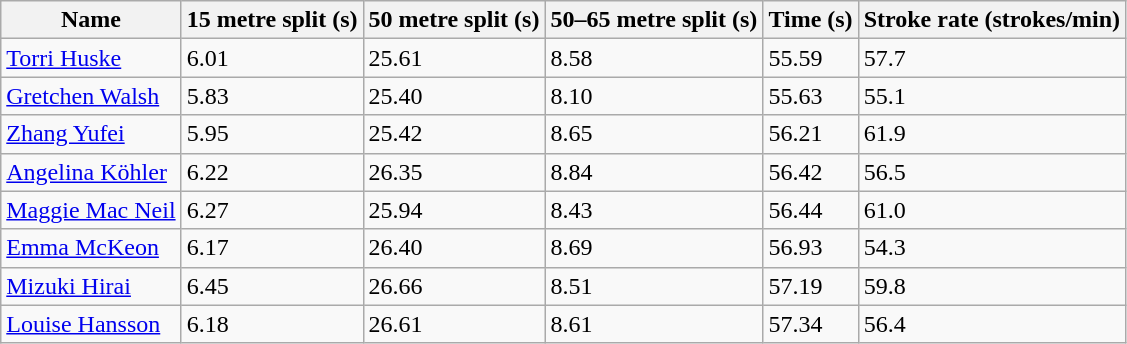<table class="wikitable sortable mw-collapsible">
<tr>
<th scope="col">Name</th>
<th scope="col">15 metre split (s)</th>
<th scope="col">50 metre split (s)</th>
<th scope="col">50–65 metre split (s)</th>
<th scope="col">Time (s)</th>
<th scope="col">Stroke rate (strokes/min)</th>
</tr>
<tr>
<td><a href='#'>Torri Huske</a></td>
<td>6.01</td>
<td>25.61</td>
<td>8.58</td>
<td>55.59</td>
<td>57.7</td>
</tr>
<tr>
<td><a href='#'>Gretchen Walsh</a></td>
<td>5.83</td>
<td>25.40</td>
<td>8.10</td>
<td>55.63</td>
<td>55.1</td>
</tr>
<tr>
<td><a href='#'>Zhang Yufei</a></td>
<td>5.95</td>
<td>25.42</td>
<td>8.65</td>
<td>56.21</td>
<td>61.9</td>
</tr>
<tr>
<td><a href='#'>Angelina Köhler</a></td>
<td>6.22</td>
<td>26.35</td>
<td>8.84</td>
<td>56.42</td>
<td>56.5</td>
</tr>
<tr>
<td><a href='#'>Maggie Mac Neil</a></td>
<td>6.27</td>
<td>25.94</td>
<td>8.43</td>
<td>56.44</td>
<td>61.0</td>
</tr>
<tr>
<td><a href='#'>Emma McKeon</a></td>
<td>6.17</td>
<td>26.40</td>
<td>8.69</td>
<td>56.93</td>
<td>54.3</td>
</tr>
<tr>
<td><a href='#'>Mizuki Hirai</a></td>
<td>6.45</td>
<td>26.66</td>
<td>8.51</td>
<td>57.19</td>
<td>59.8</td>
</tr>
<tr>
<td><a href='#'>Louise Hansson</a></td>
<td>6.18</td>
<td>26.61</td>
<td>8.61</td>
<td>57.34</td>
<td>56.4</td>
</tr>
</table>
